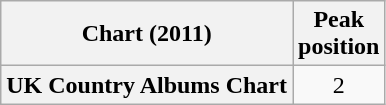<table class="wikitable plainrowheaders">
<tr>
<th scope="col">Chart (2011)</th>
<th scope="col">Peak<br>position</th>
</tr>
<tr>
<th scope="row" style="text-align:left;">UK Country Albums Chart </th>
<td style="text-align:center;">2</td>
</tr>
</table>
